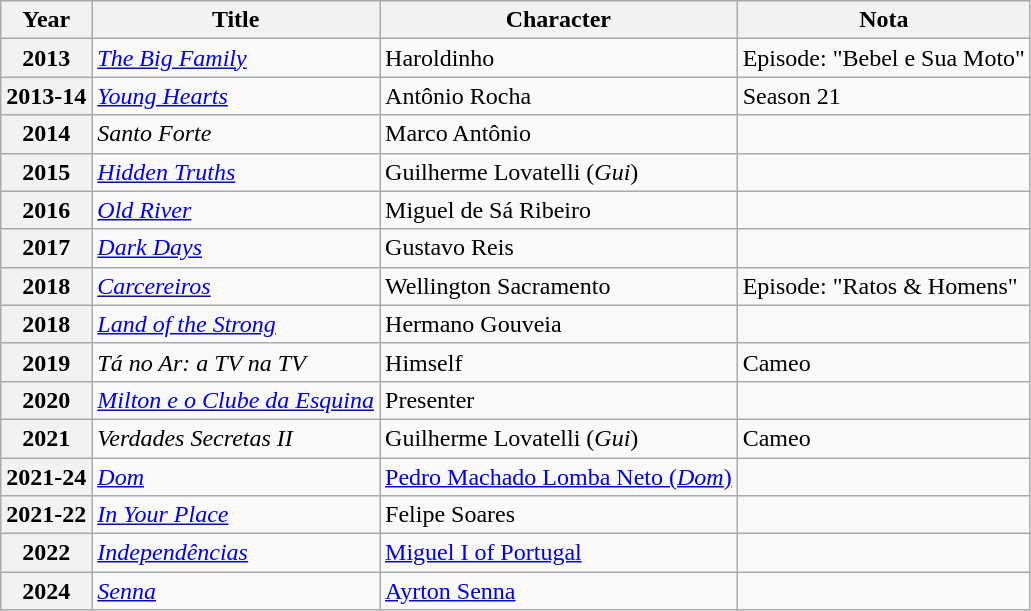<table class="wikitable">
<tr>
<th>Year</th>
<th>Title</th>
<th>Character</th>
<th>Nota</th>
</tr>
<tr>
<th>2013</th>
<td><em><a href='#'>The Big Family</a></em></td>
<td>Haroldinho</td>
<td>Episode: "Bebel e Sua Moto"</td>
</tr>
<tr>
<th>2013-14</th>
<td><em><a href='#'>Young Hearts</a></em></td>
<td>Antônio Rocha</td>
<td>Season 21</td>
</tr>
<tr>
<th>2014</th>
<td><em>Santo Forte</em></td>
<td>Marco Antônio</td>
<td></td>
</tr>
<tr>
<th>2015</th>
<td><em><a href='#'>Hidden Truths</a></em></td>
<td>Guilherme Lovatelli (<em>Gui</em>)</td>
<td></td>
</tr>
<tr>
<th>2016</th>
<td><em><a href='#'>Old River</a></em></td>
<td>Miguel de Sá Ribeiro</td>
<td></td>
</tr>
<tr>
<th>2017</th>
<td><em><a href='#'>Dark Days</a></em></td>
<td>Gustavo Reis</td>
<td></td>
</tr>
<tr>
<th>2018</th>
<td><em><a href='#'>Carcereiros</a></em></td>
<td>Wellington Sacramento</td>
<td>Episode: "Ratos & Homens"</td>
</tr>
<tr>
<th>2018</th>
<td><em><a href='#'>Land of the Strong</a></em></td>
<td>Hermano Gouveia</td>
<td></td>
</tr>
<tr>
<th>2019</th>
<td><em>Tá no Ar: a TV na TV</em></td>
<td>Himself</td>
<td>Cameo</td>
</tr>
<tr>
<th>2020</th>
<td><em><a href='#'>Milton e o Clube da Esquina</a></em></td>
<td>Presenter</td>
<td></td>
</tr>
<tr>
<th>2021</th>
<td><em>Verdades Secretas II</em></td>
<td>Guilherme Lovatelli (<em>Gui</em>)</td>
<td>Cameo</td>
</tr>
<tr>
<th>2021-24</th>
<td><em><a href='#'>Dom</a></em></td>
<td Pedro Dom><a href='#'>Pedro Machado Lomba Neto (<em>Dom</em>)</a></td>
<td><em></em></td>
</tr>
<tr>
<th>2021-22</th>
<td><em><a href='#'>In Your Place</a></em></td>
<td>Felipe Soares</td>
<td></td>
</tr>
<tr>
<th>2022</th>
<td><em><a href='#'>Independências</a></em></td>
<td><a href='#'>Miguel I of Portugal</a></td>
<td></td>
</tr>
<tr>
<th>2024</th>
<td><em><a href='#'>Senna</a></em></td>
<td><a href='#'>Ayrton Senna</a></td>
<td></td>
</tr>
</table>
